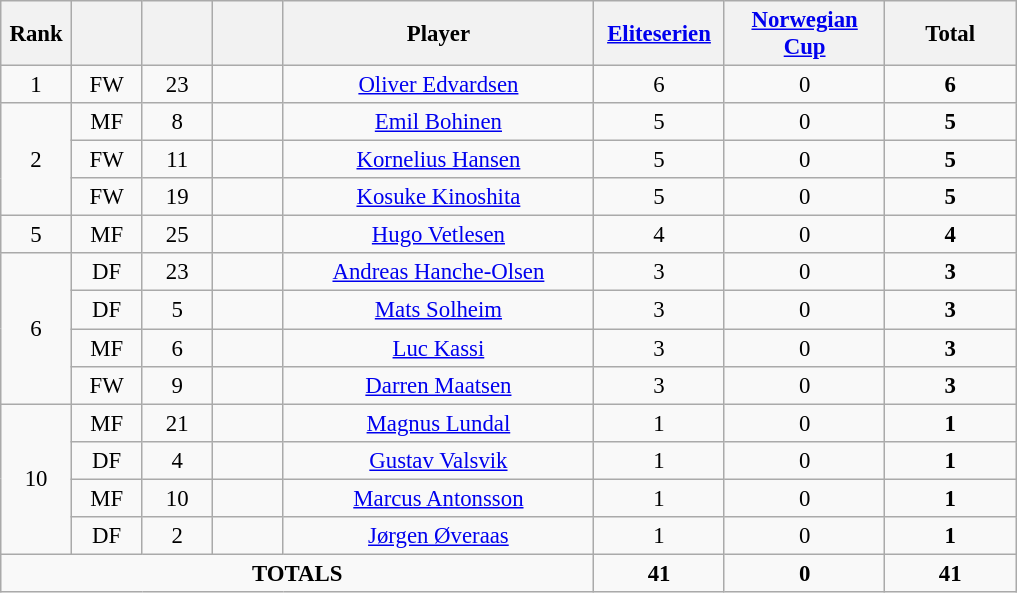<table class="wikitable" style="font-size: 95%; text-align: center;">
<tr>
<th width=40>Rank</th>
<th width=40></th>
<th width=40></th>
<th width=40></th>
<th width=200>Player</th>
<th width=80><a href='#'>Eliteserien</a></th>
<th width=100><a href='#'>Norwegian Cup</a></th>
<th width=80><strong>Total</strong></th>
</tr>
<tr>
<td>1</td>
<td>FW</td>
<td>23</td>
<td></td>
<td><a href='#'>Oliver Edvardsen</a></td>
<td>6</td>
<td>0</td>
<td><strong>6</strong></td>
</tr>
<tr>
<td rowspan="3">2</td>
<td>MF</td>
<td>8</td>
<td></td>
<td><a href='#'>Emil Bohinen</a></td>
<td>5</td>
<td>0</td>
<td><strong>5</strong></td>
</tr>
<tr>
<td>FW</td>
<td>11</td>
<td></td>
<td><a href='#'>Kornelius Hansen</a></td>
<td>5</td>
<td>0</td>
<td><strong>5</strong></td>
</tr>
<tr>
<td>FW</td>
<td>19</td>
<td></td>
<td><a href='#'>Kosuke Kinoshita</a></td>
<td>5</td>
<td>0</td>
<td><strong>5</strong></td>
</tr>
<tr>
<td>5</td>
<td>MF</td>
<td>25</td>
<td></td>
<td><a href='#'>Hugo Vetlesen</a></td>
<td>4</td>
<td>0</td>
<td><strong>4</strong></td>
</tr>
<tr>
<td rowspan="4">6</td>
<td>DF</td>
<td>23</td>
<td></td>
<td><a href='#'>Andreas Hanche-Olsen</a></td>
<td>3</td>
<td>0</td>
<td><strong>3</strong></td>
</tr>
<tr>
<td>DF</td>
<td>5</td>
<td></td>
<td><a href='#'>Mats Solheim</a></td>
<td>3</td>
<td>0</td>
<td><strong>3</strong></td>
</tr>
<tr>
<td>MF</td>
<td>6</td>
<td></td>
<td><a href='#'>Luc Kassi</a></td>
<td>3</td>
<td>0</td>
<td><strong>3</strong></td>
</tr>
<tr>
<td>FW</td>
<td>9</td>
<td></td>
<td><a href='#'>Darren Maatsen</a></td>
<td>3</td>
<td>0</td>
<td><strong>3</strong></td>
</tr>
<tr>
<td rowspan="4">10</td>
<td>MF</td>
<td>21</td>
<td></td>
<td><a href='#'>Magnus Lundal</a></td>
<td>1</td>
<td>0</td>
<td><strong>1</strong></td>
</tr>
<tr>
<td>DF</td>
<td>4</td>
<td></td>
<td><a href='#'>Gustav Valsvik</a></td>
<td>1</td>
<td>0</td>
<td><strong>1</strong></td>
</tr>
<tr>
<td>MF</td>
<td>10</td>
<td></td>
<td><a href='#'>Marcus Antonsson</a></td>
<td>1</td>
<td>0</td>
<td><strong>1</strong></td>
</tr>
<tr>
<td>DF</td>
<td>2</td>
<td></td>
<td><a href='#'>Jørgen Øveraas</a></td>
<td>1</td>
<td>0</td>
<td><strong>1</strong></td>
</tr>
<tr>
<td colspan="5"><strong>TOTALS</strong></td>
<td><strong>41</strong></td>
<td><strong>0</strong></td>
<td><strong>41</strong></td>
</tr>
</table>
